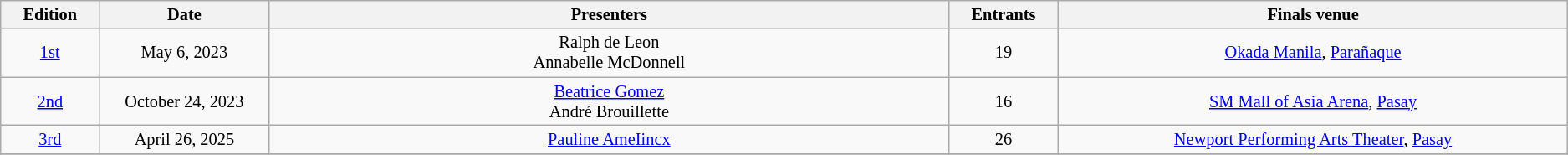<table class="wikitable" style="font-size: 85%; text-align:center">
<tr>
<th bgcolor="#efefef" width="2%">Edition</th>
<th bgcolor="#efefef" width="5%">Date</th>
<th bgcolor="#efefef" width="20%">Presenters</th>
<th bgcolor="#efefef" width="2%">Entrants</th>
<th bgcolor="#efefef" width="15%">Finals venue</th>
</tr>
<tr>
<td align=center><a href='#'>1st</a></td>
<td align=center>May 6, 2023</td>
<td align=center>Ralph de Leon<br>Annabelle McDonnell</td>
<td align=center>19</td>
<td align=center><a href='#'>Okada Manila</a>, <a href='#'>Parañaque</a></td>
</tr>
<tr>
<td align=center><a href='#'>2nd</a></td>
<td align=center>October 24, 2023</td>
<td align=center><a href='#'>Beatrice Gomez</a><br>André Brouillette</td>
<td align=center>16</td>
<td align=center><a href='#'>SM Mall of Asia Arena</a>, <a href='#'>Pasay</a></td>
</tr>
<tr>
<td align=center><a href='#'>3rd</a></td>
<td align=center>April 26, 2025</td>
<td align=center><a href='#'>Pauline AmeIincx</a></td>
<td align=center>26</td>
<td align=center><a href='#'>Newport Performing Arts Theater</a>, <a href='#'>Pasay</a></td>
</tr>
<tr>
</tr>
</table>
